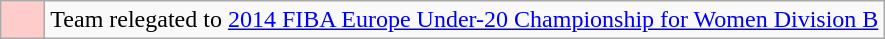<table class="wikitable">
<tr>
<td style="background: #ffcccc; width:22px;"></td>
<td>Team relegated to <a href='#'>2014 FIBA Europe Under-20 Championship for Women Division B</a></td>
</tr>
</table>
